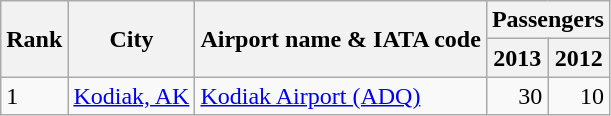<table class="wikitable">
<tr>
<th rowspan="2">Rank</th>
<th rowspan="2">City</th>
<th rowspan="2">Airport name & IATA code</th>
<th colspan="2">Passengers</th>
</tr>
<tr>
<th>2013</th>
<th>2012</th>
</tr>
<tr>
<td>1</td>
<td><a href='#'>Kodiak, AK</a></td>
<td><a href='#'>Kodiak Airport (ADQ)</a></td>
<td align="right">30</td>
<td align="right">10</td>
</tr>
</table>
